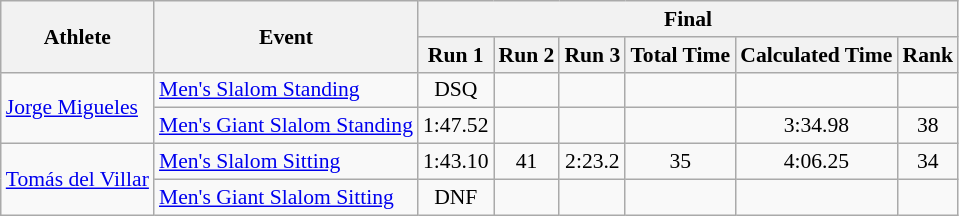<table class="wikitable" style="font-size:90%">
<tr>
<th rowspan="2">Athlete</th>
<th rowspan="2">Event</th>
<th colspan="6">Final</th>
</tr>
<tr>
<th>Run 1</th>
<th>Run 2</th>
<th>Run 3</th>
<th>Total Time</th>
<th>Calculated Time</th>
<th>Rank</th>
</tr>
<tr>
<td rowspan="2"><a href='#'>Jorge Migueles</a></td>
<td><a href='#'>Men's Slalom Standing</a></td>
<td align="center">DSQ</td>
<td align="center"></td>
<td align="center"></td>
<td align="center"></td>
<td align="center"></td>
<td align="center"></td>
</tr>
<tr>
<td><a href='#'>Men's Giant Slalom Standing</a></td>
<td align="center">1:47.52</td>
<td align="center"></td>
<td align="center"></td>
<td align="center"></td>
<td align="center">3:34.98</td>
<td align="center">38</td>
</tr>
<tr>
<td rowspan="2"><a href='#'>Tomás del Villar</a></td>
<td><a href='#'>Men's Slalom Sitting</a></td>
<td align="center">1:43.10</td>
<td align="center">41</td>
<td align="center">2:23.2</td>
<td align="center">35</td>
<td align="center">4:06.25</td>
<td align="center">34</td>
</tr>
<tr>
<td><a href='#'>Men's Giant Slalom Sitting</a></td>
<td align="center">DNF</td>
<td align="center"></td>
<td align="center"></td>
<td align="center"></td>
<td align="center"></td>
<td align="center"></td>
</tr>
</table>
